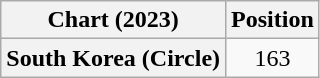<table class="wikitable plainrowheaders" style="text-align:center">
<tr>
<th scope="col">Chart (2023)</th>
<th scope="col">Position</th>
</tr>
<tr>
<th scope="row">South Korea (Circle)</th>
<td>163</td>
</tr>
</table>
